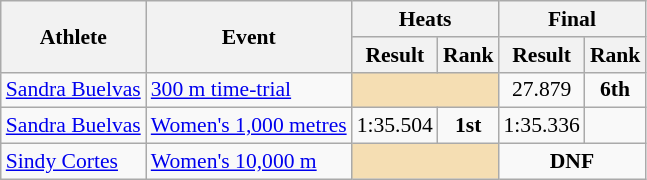<table class=wikitable style="font-size:90%">
<tr>
<th rowspan="2">Athlete</th>
<th rowspan="2">Event</th>
<th colspan="2">Heats</th>
<th colspan="2">Final</th>
</tr>
<tr>
<th>Result</th>
<th>Rank</th>
<th>Result</th>
<th>Rank</th>
</tr>
<tr>
<td><a href='#'>Sandra Buelvas</a></td>
<td><a href='#'>300 m time-trial</a></td>
<td colspan="2" style="background:wheat;"></td>
<td align=center>27.879</td>
<td align=center><strong>6th</strong></td>
</tr>
<tr>
<td><a href='#'>Sandra Buelvas</a></td>
<td><a href='#'>Women's 1,000 metres</a></td>
<td align=center>1:35.504</td>
<td align=center><strong>1st</strong></td>
<td align=center>1:35.336</td>
<td align=center></td>
</tr>
<tr>
<td><a href='#'>Sindy Cortes</a></td>
<td><a href='#'>Women's 10,000 m</a></td>
<td colspan="2" style="background:wheat;"></td>
<td style="text-align:center;" colspan="2"><strong>DNF</strong></td>
</tr>
</table>
